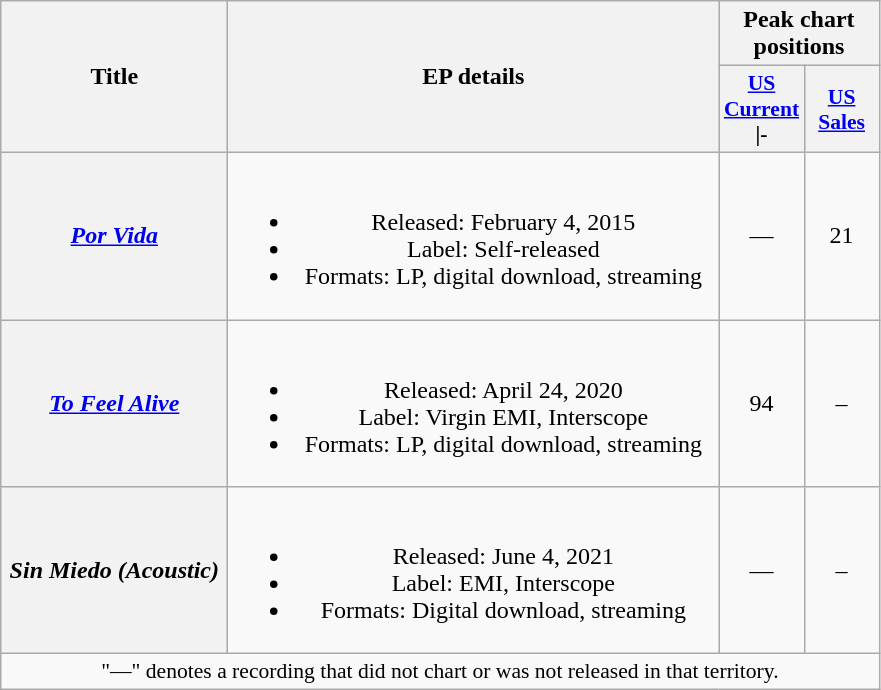<table class="wikitable plainrowheaders" style="text-align:center;">
<tr>
<th scope="col" rowspan="2" style="width:9em;">Title</th>
<th scope="col" rowspan="2" style="width:20em;">EP details</th>
<th scope="col" colspan="2">Peak chart positions</th>
</tr>
<tr>
<th scope="col" style="width:3em;font-size:90%;"><a href='#'>US<br>Current</a><br>|-</th>
<th scope="col" style="width:3em;font-size:90%;"><a href='#'>US<br>Sales</a><br></th>
</tr>
<tr>
<th scope="row"><em><a href='#'>Por Vida</a></em></th>
<td><br><ul><li>Released: February 4, 2015</li><li>Label: Self-released</li><li>Formats: LP, digital download, streaming</li></ul></td>
<td>—</td>
<td>21</td>
</tr>
<tr>
<th scope="row"><em><a href='#'>To Feel Alive</a></em></th>
<td><br><ul><li>Released: April 24, 2020</li><li>Label: Virgin EMI, Interscope</li><li>Formats: LP, digital download, streaming</li></ul></td>
<td>94</td>
<td>–</td>
</tr>
<tr>
<th scope="row"><em>Sin Miedo (Acoustic)</em></th>
<td><br><ul><li>Released: June 4, 2021</li><li>Label: EMI, Interscope</li><li>Formats: Digital download, streaming</li></ul></td>
<td>—</td>
<td>–</td>
</tr>
<tr>
<td colspan="5" style="font-size:90%;">"—" denotes a recording that did not chart or was not released in that territory.</td>
</tr>
</table>
